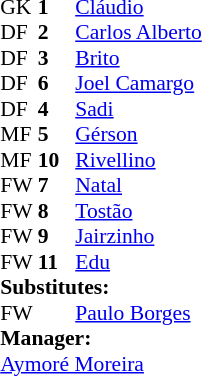<table cellspacing="0" cellpadding="0" style="font-size:90%; margin:0.2em auto;">
<tr>
<th width="25"></th>
<th width="25"></th>
</tr>
<tr>
<td>GK</td>
<td><strong>1</strong></td>
<td><a href='#'>Cláudio</a></td>
</tr>
<tr>
<td>DF</td>
<td><strong>2</strong></td>
<td><a href='#'>Carlos Alberto</a></td>
</tr>
<tr>
<td>DF</td>
<td><strong>3</strong></td>
<td><a href='#'>Brito</a></td>
</tr>
<tr>
<td>DF</td>
<td><strong>6</strong></td>
<td><a href='#'>Joel Camargo</a></td>
</tr>
<tr>
<td>DF</td>
<td><strong>4</strong></td>
<td><a href='#'>Sadi</a></td>
</tr>
<tr>
<td>MF</td>
<td><strong>5</strong></td>
<td><a href='#'>Gérson</a></td>
</tr>
<tr>
<td>MF</td>
<td><strong>10</strong></td>
<td><a href='#'>Rivellino</a></td>
</tr>
<tr>
<td>FW</td>
<td><strong>7</strong></td>
<td><a href='#'>Natal</a></td>
<td></td>
<td></td>
</tr>
<tr>
<td>FW</td>
<td><strong>8</strong></td>
<td><a href='#'>Tostão</a></td>
</tr>
<tr>
<td>FW</td>
<td><strong>9</strong></td>
<td><a href='#'>Jairzinho</a></td>
</tr>
<tr>
<td>FW</td>
<td><strong>11</strong></td>
<td><a href='#'>Edu</a></td>
</tr>
<tr>
<td colspan=3><strong>Substitutes:</strong></td>
</tr>
<tr>
<td>FW</td>
<td><strong> </strong></td>
<td><a href='#'>Paulo Borges</a></td>
<td></td>
<td></td>
</tr>
<tr>
<td colspan=3><strong>Manager:</strong></td>
</tr>
<tr>
<td colspan=4> <a href='#'>Aymoré Moreira</a></td>
</tr>
</table>
